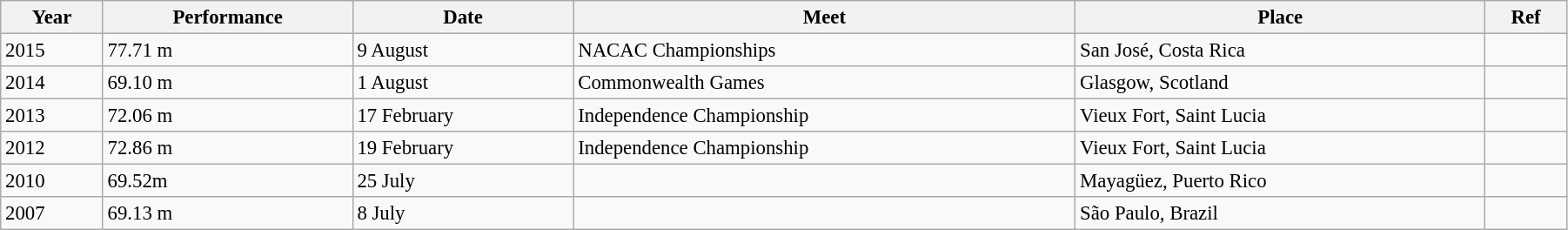<table class="wikitable" style="font-size:95%; width: 95%;">
<tr>
<th>Year</th>
<th>Performance</th>
<th>Date</th>
<th>Meet</th>
<th>Place</th>
<th>Ref</th>
</tr>
<tr>
<td>2015</td>
<td>77.71 m</td>
<td>9 August</td>
<td>NACAC Championships</td>
<td>San José, Costa Rica</td>
<td></td>
</tr>
<tr>
<td>2014</td>
<td>69.10 m</td>
<td>1 August</td>
<td>Commonwealth Games</td>
<td>Glasgow, Scotland</td>
<td></td>
</tr>
<tr>
<td>2013</td>
<td>72.06 m</td>
<td>17 February</td>
<td>Independence Championship</td>
<td>Vieux Fort, Saint Lucia</td>
<td></td>
</tr>
<tr>
<td>2012</td>
<td>72.86 m</td>
<td>19 February</td>
<td>Independence Championship</td>
<td>Vieux Fort, Saint Lucia</td>
<td></td>
</tr>
<tr>
<td>2010</td>
<td>69.52m</td>
<td>25 July</td>
<td></td>
<td>Mayagüez, Puerto Rico</td>
<td></td>
</tr>
<tr>
<td>2007</td>
<td>69.13 m</td>
<td>8 July</td>
<td></td>
<td>São Paulo, Brazil</td>
<td></td>
</tr>
</table>
